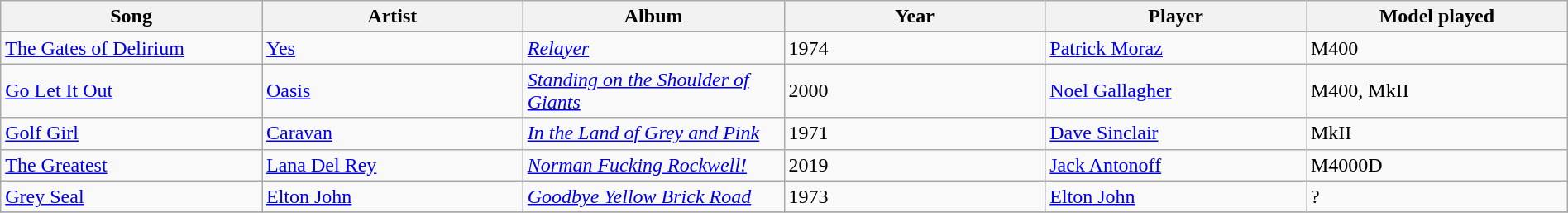<table class="wikitable" style="width:100%">
<tr>
<th style="width:100px;">Song</th>
<th style="width:100px;">Artist</th>
<th style="width:100px;">Album</th>
<th style="width:100px;">Year</th>
<th style="width:100px;">Player</th>
<th style="width:100px;">Model played</th>
</tr>
<tr>
<td><a href='#'>The Gates of Delirium</a></td>
<td><a href='#'>Yes</a></td>
<td><em><a href='#'>Relayer</a></em></td>
<td>1974</td>
<td><a href='#'>Patrick Moraz</a></td>
<td>M400</td>
</tr>
<tr>
<td><a href='#'>Go Let It Out</a></td>
<td><a href='#'>Oasis</a></td>
<td><em><a href='#'>Standing on the Shoulder of Giants</a></em></td>
<td>2000</td>
<td><a href='#'>Noel Gallagher</a></td>
<td>M400, MkII</td>
</tr>
<tr>
<td><a href='#'>Golf Girl</a></td>
<td><a href='#'>Caravan</a></td>
<td><em><a href='#'>In the Land of Grey and Pink</a></em></td>
<td>1971</td>
<td><a href='#'>Dave Sinclair</a></td>
<td>MkII</td>
</tr>
<tr>
<td><a href='#'>The Greatest</a></td>
<td><a href='#'>Lana Del Rey</a></td>
<td><em><a href='#'>Norman Fucking Rockwell!</a></em></td>
<td>2019</td>
<td><a href='#'>Jack Antonoff</a></td>
<td>M4000D</td>
</tr>
<tr>
<td><a href='#'>Grey Seal</a></td>
<td><a href='#'>Elton John</a></td>
<td><em><a href='#'>Goodbye Yellow Brick Road</a></em></td>
<td>1973</td>
<td><a href='#'>Elton John</a></td>
<td>?</td>
</tr>
<tr>
</tr>
</table>
